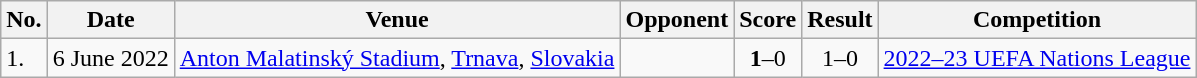<table class=wikitable>
<tr>
<th>No.</th>
<th>Date</th>
<th>Venue</th>
<th>Opponent</th>
<th>Score</th>
<th>Result</th>
<th>Competition</th>
</tr>
<tr>
<td>1.</td>
<td>6 June 2022</td>
<td><a href='#'>Anton Malatinský Stadium</a>, <a href='#'>Trnava</a>, <a href='#'>Slovakia</a></td>
<td></td>
<td align=center><strong>1</strong>–0</td>
<td align=center>1–0</td>
<td><a href='#'>2022–23 UEFA Nations League</a></td>
</tr>
</table>
